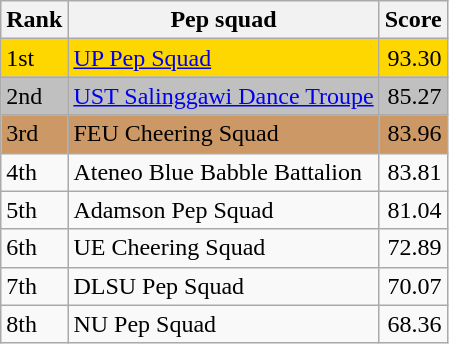<table class="wikitable">
<tr>
<th>Rank</th>
<th>Pep squad</th>
<th>Score</th>
</tr>
<tr bgcolor=gold>
<td>1st</td>
<td> <a href='#'>UP Pep Squad</a></td>
<td align=right>93.30</td>
</tr>
<tr bgcolor=silver>
<td>2nd</td>
<td> <a href='#'>UST Salinggawi Dance Troupe</a></td>
<td align=right>85.27</td>
</tr>
<tr bgcolor=cc9966>
<td>3rd</td>
<td> FEU Cheering Squad</td>
<td align=right>83.96</td>
</tr>
<tr>
<td>4th</td>
<td> Ateneo Blue Babble Battalion</td>
<td align=right>83.81</td>
</tr>
<tr>
<td>5th</td>
<td>  Adamson Pep Squad</td>
<td align=right>81.04</td>
</tr>
<tr>
<td>6th</td>
<td> UE Cheering Squad</td>
<td align=right>72.89</td>
</tr>
<tr>
<td>7th</td>
<td> DLSU Pep Squad</td>
<td align=right>70.07</td>
</tr>
<tr>
<td>8th</td>
<td> NU Pep Squad</td>
<td align=right>68.36</td>
</tr>
</table>
